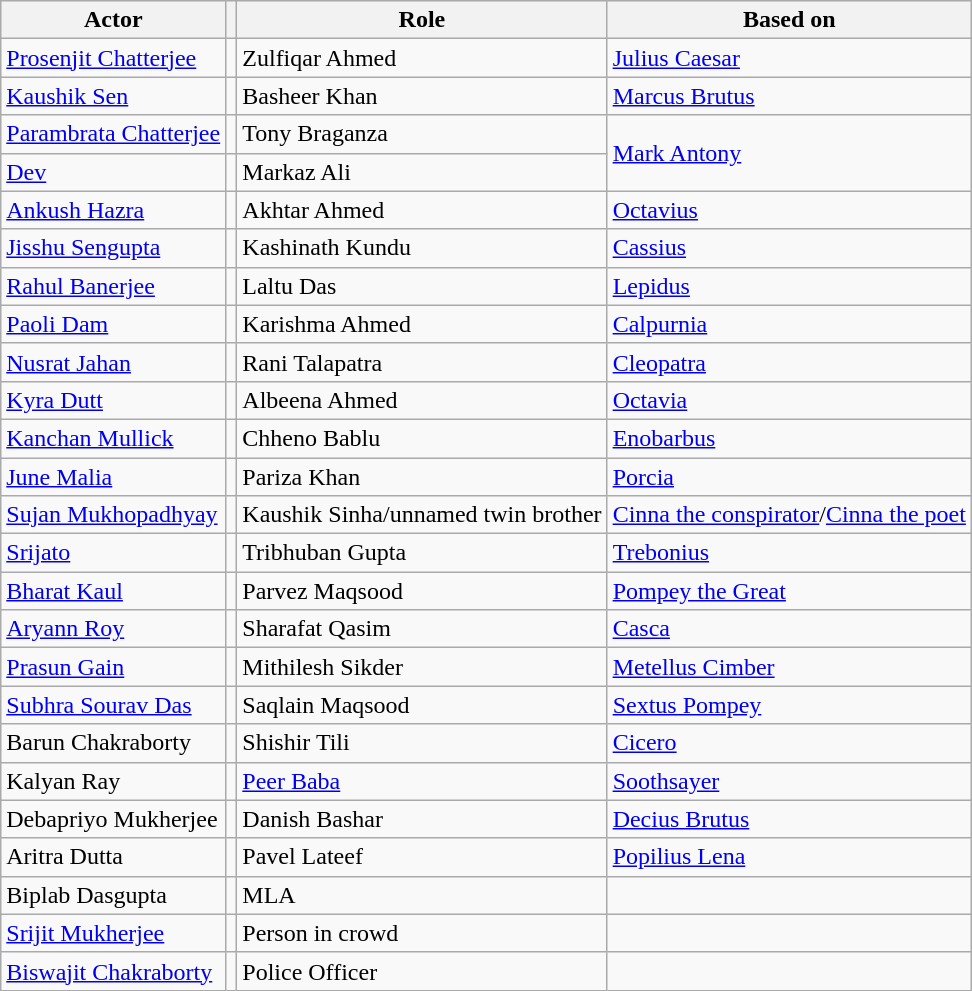<table class="wikitable">
<tr>
<th>Actor</th>
<th></th>
<th>Role</th>
<th>Based on</th>
</tr>
<tr>
<td><a href='#'>Prosenjit Chatterjee</a></td>
<td></td>
<td>Zulfiqar Ahmed</td>
<td><a href='#'>Julius Caesar</a></td>
</tr>
<tr>
<td><a href='#'>Kaushik Sen</a></td>
<td></td>
<td>Basheer Khan</td>
<td><a href='#'>Marcus Brutus</a></td>
</tr>
<tr>
<td><a href='#'>Parambrata Chatterjee</a></td>
<td></td>
<td>Tony Braganza</td>
<td rowspan="2"><a href='#'>Mark Antony</a></td>
</tr>
<tr>
<td><a href='#'>Dev</a></td>
<td></td>
<td>Markaz Ali</td>
</tr>
<tr>
<td><a href='#'>Ankush Hazra</a></td>
<td></td>
<td>Akhtar Ahmed</td>
<td><a href='#'>Octavius</a></td>
</tr>
<tr>
<td><a href='#'>Jisshu Sengupta</a></td>
<td></td>
<td>Kashinath Kundu</td>
<td><a href='#'>Cassius</a></td>
</tr>
<tr>
<td><a href='#'>Rahul Banerjee</a></td>
<td></td>
<td>Laltu Das</td>
<td><a href='#'>Lepidus</a></td>
</tr>
<tr>
<td><a href='#'>Paoli Dam</a></td>
<td></td>
<td>Karishma Ahmed</td>
<td><a href='#'>Calpurnia</a></td>
</tr>
<tr>
<td><a href='#'>Nusrat Jahan</a></td>
<td></td>
<td>Rani Talapatra</td>
<td><a href='#'>Cleopatra</a></td>
</tr>
<tr>
<td><a href='#'>Kyra Dutt</a></td>
<td></td>
<td>Albeena Ahmed</td>
<td><a href='#'>Octavia</a></td>
</tr>
<tr>
<td><a href='#'>Kanchan Mullick</a></td>
<td></td>
<td>Chheno Bablu</td>
<td><a href='#'>Enobarbus</a></td>
</tr>
<tr>
<td><a href='#'>June Malia</a></td>
<td></td>
<td>Pariza Khan</td>
<td><a href='#'>Porcia</a></td>
</tr>
<tr>
<td><a href='#'>Sujan Mukhopadhyay</a></td>
<td></td>
<td>Kaushik Sinha/unnamed twin brother</td>
<td><a href='#'>Cinna the conspirator</a>/<a href='#'>Cinna the poet</a></td>
</tr>
<tr>
<td><a href='#'>Srijato</a></td>
<td></td>
<td>Tribhuban Gupta</td>
<td><a href='#'>Trebonius</a></td>
</tr>
<tr>
<td><a href='#'>Bharat Kaul</a></td>
<td></td>
<td>Parvez Maqsood</td>
<td><a href='#'>Pompey the Great</a></td>
</tr>
<tr>
<td><a href='#'>Aryann Roy</a></td>
<td></td>
<td>Sharafat Qasim</td>
<td><a href='#'>Casca</a></td>
</tr>
<tr>
<td><a href='#'>Prasun Gain</a></td>
<td></td>
<td>Mithilesh Sikder</td>
<td><a href='#'>Metellus Cimber</a></td>
</tr>
<tr>
<td><a href='#'>Subhra Sourav Das</a></td>
<td></td>
<td>Saqlain Maqsood</td>
<td><a href='#'>Sextus Pompey</a></td>
</tr>
<tr>
<td>Barun Chakraborty</td>
<td></td>
<td>Shishir Tili</td>
<td><a href='#'>Cicero</a></td>
</tr>
<tr>
<td>Kalyan Ray</td>
<td></td>
<td><a href='#'>Peer Baba</a></td>
<td><a href='#'>Soothsayer</a></td>
</tr>
<tr>
<td>Debapriyo Mukherjee</td>
<td></td>
<td>Danish Bashar</td>
<td><a href='#'>Decius Brutus</a></td>
</tr>
<tr>
<td>Aritra Dutta</td>
<td></td>
<td>Pavel Lateef</td>
<td><a href='#'>Popilius Lena</a></td>
</tr>
<tr>
<td>Biplab Dasgupta</td>
<td></td>
<td>MLA</td>
<td></td>
</tr>
<tr>
<td><a href='#'>Srijit Mukherjee</a></td>
<td></td>
<td>Person in crowd</td>
<td></td>
</tr>
<tr>
<td><a href='#'>Biswajit Chakraborty</a></td>
<td></td>
<td>Police Officer</td>
<td></td>
</tr>
</table>
